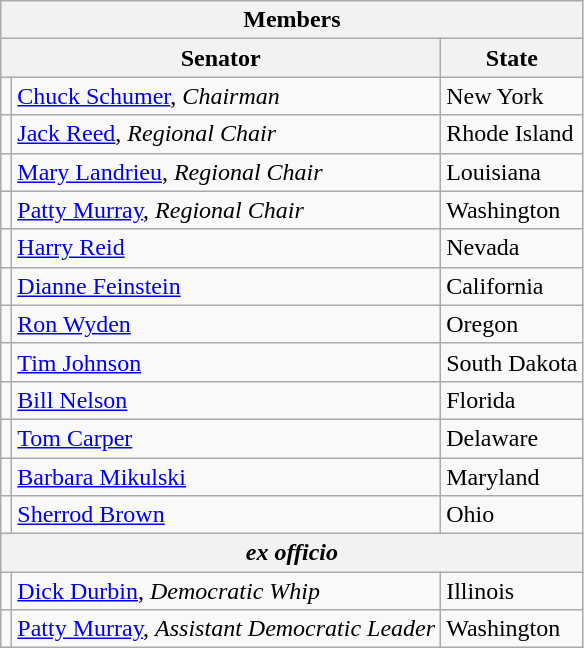<table class="wikitable">
<tr>
<th colspan=3>Members</th>
</tr>
<tr>
<th colspan=2>Senator</th>
<th>State</th>
</tr>
<tr>
<td></td>
<td><a href='#'>Chuck Schumer</a>, <em>Chairman</em></td>
<td>New York</td>
</tr>
<tr>
<td></td>
<td><a href='#'>Jack Reed</a>, <em>Regional Chair</em></td>
<td>Rhode Island</td>
</tr>
<tr>
<td></td>
<td><a href='#'>Mary Landrieu</a>, <em>Regional Chair</em></td>
<td>Louisiana</td>
</tr>
<tr>
<td></td>
<td><a href='#'>Patty Murray</a>, <em>Regional Chair</em></td>
<td>Washington</td>
</tr>
<tr>
<td></td>
<td><a href='#'>Harry Reid</a></td>
<td>Nevada</td>
</tr>
<tr>
<td></td>
<td><a href='#'>Dianne Feinstein</a></td>
<td>California</td>
</tr>
<tr>
<td></td>
<td><a href='#'>Ron Wyden</a></td>
<td>Oregon</td>
</tr>
<tr>
<td></td>
<td><a href='#'>Tim Johnson</a></td>
<td>South Dakota</td>
</tr>
<tr>
<td></td>
<td><a href='#'>Bill Nelson</a></td>
<td>Florida</td>
</tr>
<tr>
<td></td>
<td><a href='#'>Tom Carper</a></td>
<td>Delaware</td>
</tr>
<tr>
<td></td>
<td><a href='#'>Barbara Mikulski</a></td>
<td>Maryland</td>
</tr>
<tr>
<td></td>
<td><a href='#'>Sherrod Brown</a></td>
<td>Ohio</td>
</tr>
<tr>
<th colspan=3><em>ex officio</em></th>
</tr>
<tr>
<td></td>
<td><a href='#'>Dick Durbin</a>, <em>Democratic Whip</em></td>
<td>Illinois</td>
</tr>
<tr>
<td></td>
<td><a href='#'>Patty Murray</a>, <em>Assistant Democratic Leader</em></td>
<td>Washington</td>
</tr>
</table>
